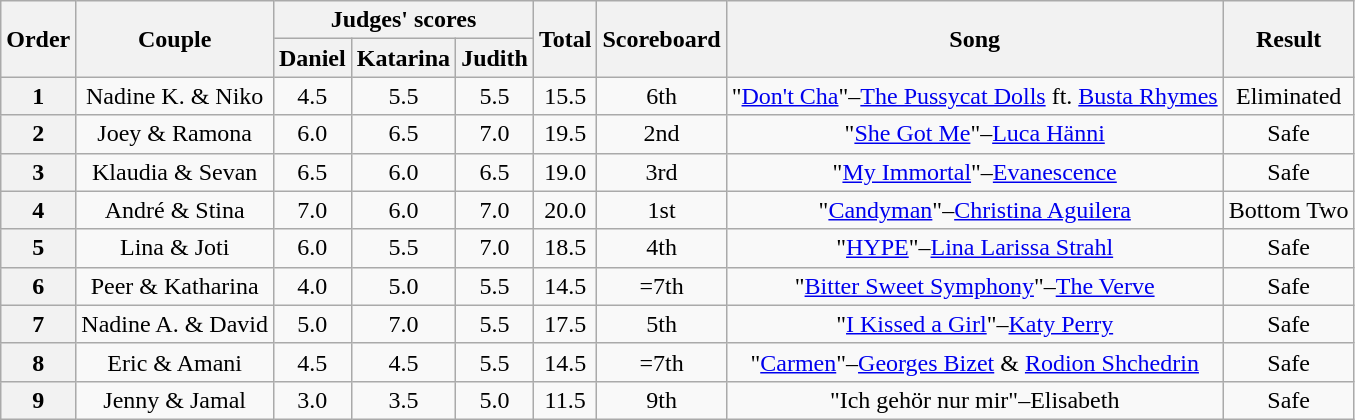<table class="wikitable plainrowheaders" style="text-align:center;">
<tr>
<th scope="col" rowspan=2>Order</th>
<th scope="col" rowspan=2>Couple</th>
<th scope="col" colspan=3>Judges' scores</th>
<th scope="col" rowspan=2>Total</th>
<th scope="col" rowspan=2>Scoreboard</th>
<th scope="col" rowspan=2>Song</th>
<th scope="col" rowspan=2>Result</th>
</tr>
<tr>
<th scope="col">Daniel</th>
<th>Katarina</th>
<th>Judith</th>
</tr>
<tr>
<th scope="col">1</th>
<td>Nadine K. & Niko</td>
<td>4.5</td>
<td>5.5</td>
<td>5.5</td>
<td>15.5</td>
<td>6th</td>
<td>"<a href='#'>Don't Cha</a>"–<a href='#'>The Pussycat Dolls</a> ft. <a href='#'>Busta Rhymes</a></td>
<td>Eliminated</td>
</tr>
<tr>
<th scope="col">2</th>
<td>Joey & Ramona</td>
<td>6.0</td>
<td>6.5</td>
<td>7.0</td>
<td>19.5</td>
<td>2nd</td>
<td>"<a href='#'>She Got Me</a>"–<a href='#'>Luca Hänni</a></td>
<td>Safe</td>
</tr>
<tr>
<th scope="col">3</th>
<td>Klaudia & Sevan</td>
<td>6.5</td>
<td>6.0</td>
<td>6.5</td>
<td>19.0</td>
<td>3rd</td>
<td>"<a href='#'>My Immortal</a>"–<a href='#'>Evanescence</a></td>
<td>Safe</td>
</tr>
<tr>
<th scope="col">4</th>
<td>André & Stina</td>
<td>7.0</td>
<td>6.0</td>
<td>7.0</td>
<td>20.0</td>
<td>1st</td>
<td>"<a href='#'>Candyman</a>"–<a href='#'>Christina Aguilera</a></td>
<td>Bottom Two</td>
</tr>
<tr>
<th scope="col">5</th>
<td>Lina & Joti</td>
<td>6.0</td>
<td>5.5</td>
<td>7.0</td>
<td>18.5</td>
<td>4th</td>
<td>"<a href='#'>HYPE</a>"–<a href='#'>Lina Larissa Strahl</a></td>
<td>Safe</td>
</tr>
<tr>
<th scope="col">6</th>
<td>Peer & Katharina</td>
<td>4.0</td>
<td>5.0</td>
<td>5.5</td>
<td>14.5</td>
<td>=7th</td>
<td>"<a href='#'>Bitter Sweet Symphony</a>"–<a href='#'>The Verve</a></td>
<td>Safe</td>
</tr>
<tr>
<th scope="col">7</th>
<td>Nadine A. & David</td>
<td>5.0</td>
<td>7.0</td>
<td>5.5</td>
<td>17.5</td>
<td>5th</td>
<td>"<a href='#'>I Kissed a Girl</a>"–<a href='#'>Katy Perry</a></td>
<td>Safe</td>
</tr>
<tr>
<th scope="col">8</th>
<td>Eric & Amani</td>
<td>4.5</td>
<td>4.5</td>
<td>5.5</td>
<td>14.5</td>
<td>=7th</td>
<td>"<a href='#'>Carmen</a>"–<a href='#'>Georges Bizet</a> & <a href='#'>Rodion Shchedrin</a></td>
<td>Safe</td>
</tr>
<tr>
<th scope="col">9</th>
<td>Jenny & Jamal</td>
<td>3.0</td>
<td>3.5</td>
<td>5.0</td>
<td>11.5</td>
<td>9th</td>
<td>"Ich gehör nur mir"–Elisabeth</td>
<td>Safe</td>
</tr>
</table>
